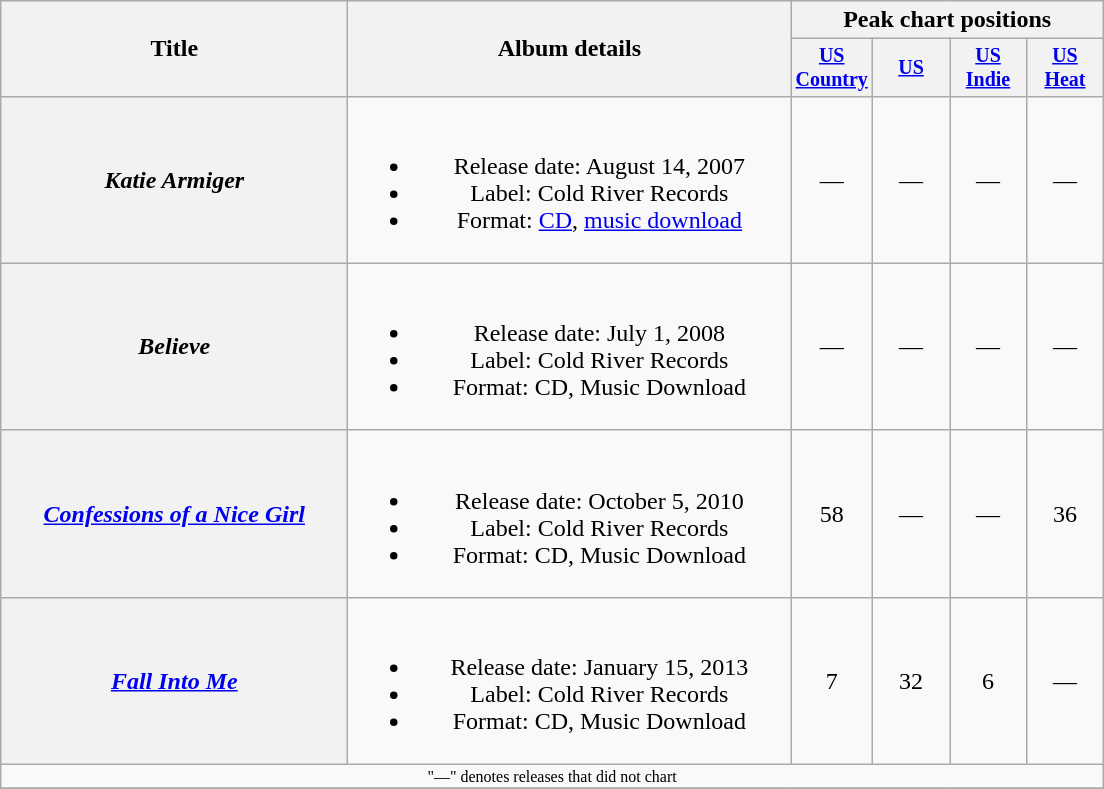<table class="wikitable plainrowheaders" style="text-align:center;">
<tr>
<th rowspan="2" style="width:14em;">Title</th>
<th rowspan="2" style="width:18em;">Album details</th>
<th colspan="4">Peak chart positions</th>
</tr>
<tr style="font-size:smaller;">
<th width="45"><a href='#'>US Country</a><br></th>
<th width="45"><a href='#'>US</a><br></th>
<th width="45"><a href='#'>US<br>Indie</a><br></th>
<th width="45"><a href='#'>US<br>Heat</a><br></th>
</tr>
<tr>
<th scope="row"><em>Katie Armiger</em></th>
<td><br><ul><li>Release date: August 14, 2007</li><li>Label: Cold River Records</li><li>Format: <a href='#'>CD</a>, <a href='#'>music download</a></li></ul></td>
<td>—</td>
<td>—</td>
<td>—</td>
<td>—</td>
</tr>
<tr>
<th scope="row"><em>Believe</em></th>
<td><br><ul><li>Release date: July 1, 2008</li><li>Label: Cold River Records</li><li>Format: CD, Music Download</li></ul></td>
<td>—</td>
<td>—</td>
<td>—</td>
<td>—</td>
</tr>
<tr>
<th scope="row"><em><a href='#'>Confessions of a Nice Girl</a></em></th>
<td><br><ul><li>Release date: October 5, 2010</li><li>Label: Cold River Records</li><li>Format: CD, Music Download</li></ul></td>
<td>58</td>
<td>—</td>
<td>—</td>
<td>36</td>
</tr>
<tr>
<th scope="row"><em><a href='#'>Fall Into Me</a></em></th>
<td><br><ul><li>Release date: January 15, 2013</li><li>Label: Cold River Records</li><li>Format: CD, Music Download</li></ul></td>
<td>7</td>
<td>32</td>
<td>6</td>
<td>—</td>
</tr>
<tr>
<td colspan="6" style="font-size:8pt">"—" denotes releases that did not chart</td>
</tr>
<tr>
</tr>
</table>
